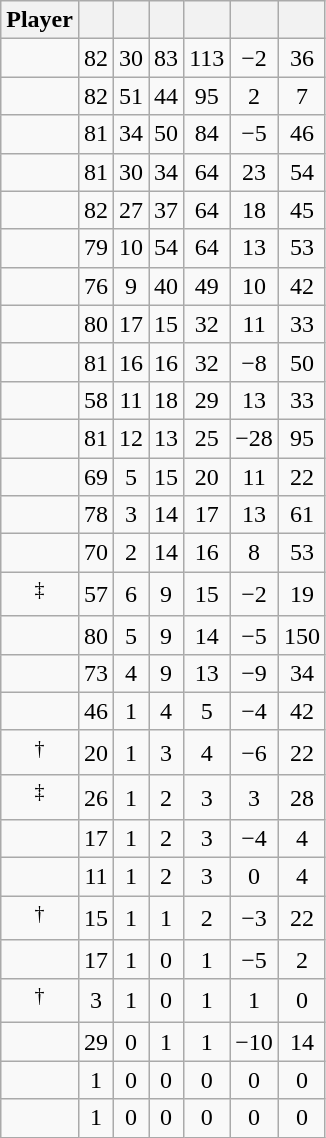<table class="wikitable sortable" style="text-align:center;">
<tr>
<th>Player</th>
<th></th>
<th></th>
<th></th>
<th></th>
<th data-sort-type="number"></th>
<th></th>
</tr>
<tr>
<td></td>
<td>82</td>
<td>30</td>
<td>83</td>
<td>113</td>
<td>−2</td>
<td>36</td>
</tr>
<tr>
<td></td>
<td>82</td>
<td>51</td>
<td>44</td>
<td>95</td>
<td>2</td>
<td>7</td>
</tr>
<tr>
<td></td>
<td>81</td>
<td>34</td>
<td>50</td>
<td>84</td>
<td>−5</td>
<td>46</td>
</tr>
<tr>
<td></td>
<td>81</td>
<td>30</td>
<td>34</td>
<td>64</td>
<td>23</td>
<td>54</td>
</tr>
<tr>
<td></td>
<td>82</td>
<td>27</td>
<td>37</td>
<td>64</td>
<td>18</td>
<td>45</td>
</tr>
<tr>
<td></td>
<td>79</td>
<td>10</td>
<td>54</td>
<td>64</td>
<td>13</td>
<td>53</td>
</tr>
<tr>
<td></td>
<td>76</td>
<td>9</td>
<td>40</td>
<td>49</td>
<td>10</td>
<td>42</td>
</tr>
<tr>
<td></td>
<td>80</td>
<td>17</td>
<td>15</td>
<td>32</td>
<td>11</td>
<td>33</td>
</tr>
<tr>
<td></td>
<td>81</td>
<td>16</td>
<td>16</td>
<td>32</td>
<td>−8</td>
<td>50</td>
</tr>
<tr>
<td></td>
<td>58</td>
<td>11</td>
<td>18</td>
<td>29</td>
<td>13</td>
<td>33</td>
</tr>
<tr>
<td></td>
<td>81</td>
<td>12</td>
<td>13</td>
<td>25</td>
<td>−28</td>
<td>95</td>
</tr>
<tr>
<td></td>
<td>69</td>
<td>5</td>
<td>15</td>
<td>20</td>
<td>11</td>
<td>22</td>
</tr>
<tr>
<td></td>
<td>78</td>
<td>3</td>
<td>14</td>
<td>17</td>
<td>13</td>
<td>61</td>
</tr>
<tr>
<td></td>
<td>70</td>
<td>2</td>
<td>14</td>
<td>16</td>
<td>8</td>
<td>53</td>
</tr>
<tr>
<td><sup>‡</sup></td>
<td>57</td>
<td>6</td>
<td>9</td>
<td>15</td>
<td>−2</td>
<td>19</td>
</tr>
<tr>
<td></td>
<td>80</td>
<td>5</td>
<td>9</td>
<td>14</td>
<td>−5</td>
<td>150</td>
</tr>
<tr>
<td></td>
<td>73</td>
<td>4</td>
<td>9</td>
<td>13</td>
<td>−9</td>
<td>34</td>
</tr>
<tr>
<td></td>
<td>46</td>
<td>1</td>
<td>4</td>
<td>5</td>
<td>−4</td>
<td>42</td>
</tr>
<tr>
<td><sup>†</sup></td>
<td>20</td>
<td>1</td>
<td>3</td>
<td>4</td>
<td>−6</td>
<td>22</td>
</tr>
<tr>
<td><sup>‡</sup></td>
<td>26</td>
<td>1</td>
<td>2</td>
<td>3</td>
<td>3</td>
<td>28</td>
</tr>
<tr>
<td></td>
<td>17</td>
<td>1</td>
<td>2</td>
<td>3</td>
<td>−4</td>
<td>4</td>
</tr>
<tr>
<td></td>
<td>11</td>
<td>1</td>
<td>2</td>
<td>3</td>
<td>0</td>
<td>4</td>
</tr>
<tr>
<td><sup>†</sup></td>
<td>15</td>
<td>1</td>
<td>1</td>
<td>2</td>
<td>−3</td>
<td>22</td>
</tr>
<tr>
<td></td>
<td>17</td>
<td>1</td>
<td>0</td>
<td>1</td>
<td>−5</td>
<td>2</td>
</tr>
<tr>
<td><sup>†</sup></td>
<td>3</td>
<td>1</td>
<td>0</td>
<td>1</td>
<td>1</td>
<td>0</td>
</tr>
<tr>
<td></td>
<td>29</td>
<td>0</td>
<td>1</td>
<td>1</td>
<td>−10</td>
<td>14</td>
</tr>
<tr>
<td></td>
<td>1</td>
<td>0</td>
<td>0</td>
<td>0</td>
<td>0</td>
<td>0</td>
</tr>
<tr>
<td></td>
<td>1</td>
<td>0</td>
<td>0</td>
<td>0</td>
<td>0</td>
<td>0</td>
</tr>
</table>
